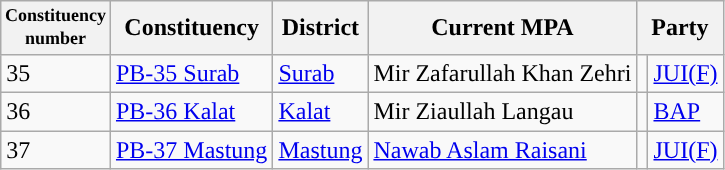<table class="wikitable">
<tr>
<th width="50px" style="font-size:75%">Constituency number</th>
<th>Constituency</th>
<th>District</th>
<th>Current MPA</th>
<th colspan="2">Party</th>
</tr>
<tr>
<td>35</td>
<td><a href='#'>PB-35 Surab</a></td>
<td><a href='#'>Surab</a></td>
<td>Mir Zafarullah Khan Zehri</td>
<td></td>
<td><a href='#'>JUI(F)</a></td>
</tr>
<tr>
<td>36</td>
<td><a href='#'>PB-36 Kalat</a></td>
<td><a href='#'>Kalat</a></td>
<td>Mir Ziaullah Langau</td>
<td></td>
<td><a href='#'>BAP</a></td>
</tr>
<tr>
<td>37</td>
<td><a href='#'>PB-37 Mastung</a></td>
<td><a href='#'>Mastung</a></td>
<td><a href='#'>Nawab Aslam Raisani</a></td>
<td></td>
<td><a href='#'>JUI(F)</a></td>
</tr>
</table>
